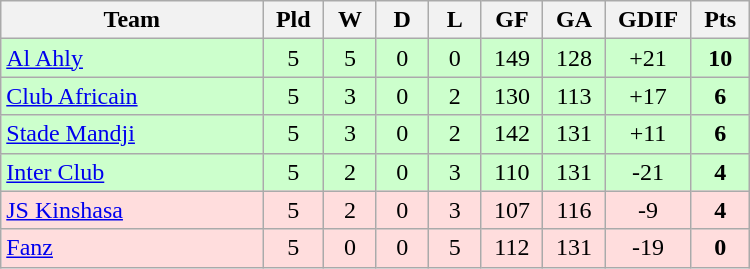<table class=wikitable style="text-align:center" width=500>
<tr>
<th width=25%>Team</th>
<th width=5%>Pld</th>
<th width=5%>W</th>
<th width=5%>D</th>
<th width=5%>L</th>
<th width=5%>GF</th>
<th width=5%>GA</th>
<th width=5%>GDIF</th>
<th width=5%>Pts</th>
</tr>
<tr bgcolor=#ccffcc>
<td align="left"> <a href='#'>Al Ahly</a></td>
<td>5</td>
<td>5</td>
<td>0</td>
<td>0</td>
<td>149</td>
<td>128</td>
<td>+21</td>
<td><strong>10</strong></td>
</tr>
<tr bgcolor=#ccffcc>
<td align="left"> <a href='#'>Club Africain</a></td>
<td>5</td>
<td>3</td>
<td>0</td>
<td>2</td>
<td>130</td>
<td>113</td>
<td>+17</td>
<td><strong>6</strong></td>
</tr>
<tr bgcolor=#ccffcc>
<td align="left"> <a href='#'>Stade Mandji</a></td>
<td>5</td>
<td>3</td>
<td>0</td>
<td>2</td>
<td>142</td>
<td>131</td>
<td>+11</td>
<td><strong>6</strong></td>
</tr>
<tr bgcolor=#ccffcc>
<td align="left"> <a href='#'>Inter Club</a></td>
<td>5</td>
<td>2</td>
<td>0</td>
<td>3</td>
<td>110</td>
<td>131</td>
<td>-21</td>
<td><strong>4</strong></td>
</tr>
<tr bgcolor=#ffdddd>
<td align="left"> <a href='#'>JS Kinshasa</a></td>
<td>5</td>
<td>2</td>
<td>0</td>
<td>3</td>
<td>107</td>
<td>116</td>
<td>-9</td>
<td><strong>4</strong></td>
</tr>
<tr bgcolor=#ffdddd>
<td align="left"> <a href='#'>Fanz</a></td>
<td>5</td>
<td>0</td>
<td>0</td>
<td>5</td>
<td>112</td>
<td>131</td>
<td>-19</td>
<td><strong>0</strong></td>
</tr>
</table>
